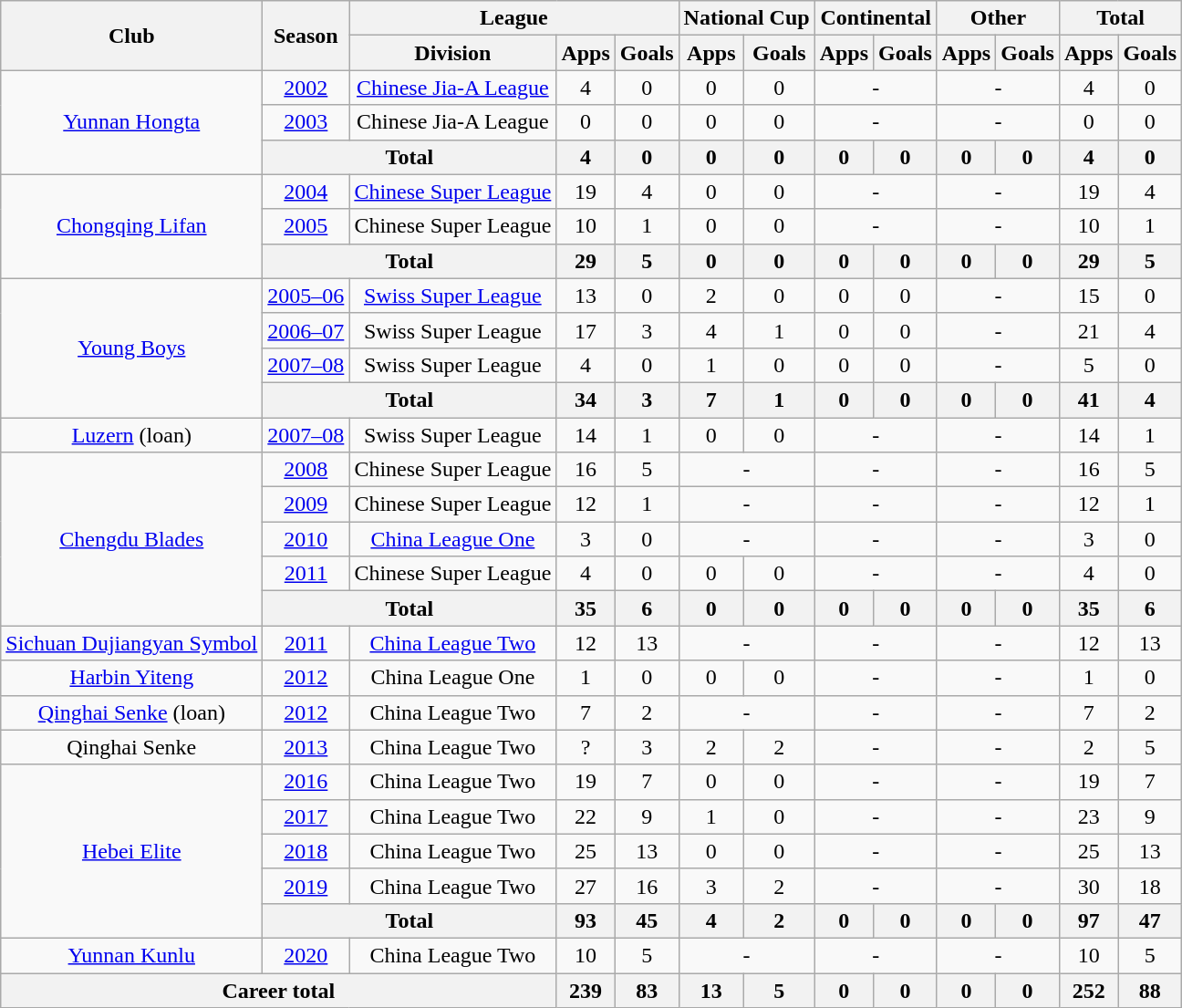<table class="wikitable" style="text-align: center">
<tr>
<th rowspan="2">Club</th>
<th rowspan="2">Season</th>
<th colspan="3">League</th>
<th colspan="2">National Cup</th>
<th colspan="2">Continental</th>
<th colspan="2">Other</th>
<th colspan="2">Total</th>
</tr>
<tr>
<th>Division</th>
<th>Apps</th>
<th>Goals</th>
<th>Apps</th>
<th>Goals</th>
<th>Apps</th>
<th>Goals</th>
<th>Apps</th>
<th>Goals</th>
<th>Apps</th>
<th>Goals</th>
</tr>
<tr>
<td rowspan=3><a href='#'>Yunnan Hongta</a></td>
<td><a href='#'>2002</a></td>
<td><a href='#'>Chinese Jia-A League</a></td>
<td>4</td>
<td>0</td>
<td>0</td>
<td>0</td>
<td colspan="2">-</td>
<td colspan="2">-</td>
<td>4</td>
<td>0</td>
</tr>
<tr>
<td><a href='#'>2003</a></td>
<td>Chinese Jia-A League</td>
<td>0</td>
<td>0</td>
<td>0</td>
<td>0</td>
<td colspan="2">-</td>
<td colspan="2">-</td>
<td>0</td>
<td>0</td>
</tr>
<tr>
<th colspan=2>Total</th>
<th>4</th>
<th>0</th>
<th>0</th>
<th>0</th>
<th>0</th>
<th>0</th>
<th>0</th>
<th>0</th>
<th>4</th>
<th>0</th>
</tr>
<tr>
<td rowspan=3><a href='#'>Chongqing Lifan</a></td>
<td><a href='#'>2004</a></td>
<td><a href='#'>Chinese Super League</a></td>
<td>19</td>
<td>4</td>
<td>0</td>
<td>0</td>
<td colspan="2">-</td>
<td colspan="2">-</td>
<td>19</td>
<td>4</td>
</tr>
<tr>
<td><a href='#'>2005</a></td>
<td>Chinese Super League</td>
<td>10</td>
<td>1</td>
<td>0</td>
<td>0</td>
<td colspan="2">-</td>
<td colspan="2">-</td>
<td>10</td>
<td>1</td>
</tr>
<tr>
<th colspan=2>Total</th>
<th>29</th>
<th>5</th>
<th>0</th>
<th>0</th>
<th>0</th>
<th>0</th>
<th>0</th>
<th>0</th>
<th>29</th>
<th>5</th>
</tr>
<tr>
<td rowspan=4><a href='#'>Young Boys</a></td>
<td><a href='#'>2005–06</a></td>
<td><a href='#'>Swiss Super League</a></td>
<td>13</td>
<td>0</td>
<td>2</td>
<td>0</td>
<td>0</td>
<td>0</td>
<td colspan="2">-</td>
<td>15</td>
<td>0</td>
</tr>
<tr>
<td><a href='#'>2006–07</a></td>
<td>Swiss Super League</td>
<td>17</td>
<td>3</td>
<td>4</td>
<td>1</td>
<td>0</td>
<td>0</td>
<td colspan="2">-</td>
<td>21</td>
<td>4</td>
</tr>
<tr>
<td><a href='#'>2007–08</a></td>
<td>Swiss Super League</td>
<td>4</td>
<td>0</td>
<td>1</td>
<td>0</td>
<td>0</td>
<td>0</td>
<td colspan="2">-</td>
<td>5</td>
<td>0</td>
</tr>
<tr>
<th colspan=2>Total</th>
<th>34</th>
<th>3</th>
<th>7</th>
<th>1</th>
<th>0</th>
<th>0</th>
<th>0</th>
<th>0</th>
<th>41</th>
<th>4</th>
</tr>
<tr>
<td><a href='#'>Luzern</a> (loan)</td>
<td><a href='#'>2007–08</a></td>
<td>Swiss Super League</td>
<td>14</td>
<td>1</td>
<td>0</td>
<td>0</td>
<td colspan="2">-</td>
<td colspan="2">-</td>
<td>14</td>
<td>1</td>
</tr>
<tr>
<td rowspan=5><a href='#'>Chengdu Blades</a></td>
<td><a href='#'>2008</a></td>
<td>Chinese Super League</td>
<td>16</td>
<td>5</td>
<td colspan="2">-</td>
<td colspan="2">-</td>
<td colspan="2">-</td>
<td>16</td>
<td>5</td>
</tr>
<tr>
<td><a href='#'>2009</a></td>
<td>Chinese Super League</td>
<td>12</td>
<td>1</td>
<td colspan="2">-</td>
<td colspan="2">-</td>
<td colspan="2">-</td>
<td>12</td>
<td>1</td>
</tr>
<tr>
<td><a href='#'>2010</a></td>
<td><a href='#'>China League One</a></td>
<td>3</td>
<td>0</td>
<td colspan="2">-</td>
<td colspan="2">-</td>
<td colspan="2">-</td>
<td>3</td>
<td>0</td>
</tr>
<tr>
<td><a href='#'>2011</a></td>
<td>Chinese Super League</td>
<td>4</td>
<td>0</td>
<td>0</td>
<td>0</td>
<td colspan="2">-</td>
<td colspan="2">-</td>
<td>4</td>
<td>0</td>
</tr>
<tr>
<th colspan=2>Total</th>
<th>35</th>
<th>6</th>
<th>0</th>
<th>0</th>
<th>0</th>
<th>0</th>
<th>0</th>
<th>0</th>
<th>35</th>
<th>6</th>
</tr>
<tr>
<td><a href='#'>Sichuan Dujiangyan Symbol</a></td>
<td><a href='#'>2011</a></td>
<td><a href='#'>China League Two</a></td>
<td>12</td>
<td>13</td>
<td colspan="2">-</td>
<td colspan="2">-</td>
<td colspan="2">-</td>
<td>12</td>
<td>13</td>
</tr>
<tr>
<td><a href='#'>Harbin Yiteng</a></td>
<td><a href='#'>2012</a></td>
<td>China League One</td>
<td>1</td>
<td>0</td>
<td>0</td>
<td>0</td>
<td colspan="2">-</td>
<td colspan="2">-</td>
<td>1</td>
<td>0</td>
</tr>
<tr>
<td><a href='#'>Qinghai Senke</a> (loan)</td>
<td><a href='#'>2012</a></td>
<td>China League Two</td>
<td>7</td>
<td>2</td>
<td colspan="2">-</td>
<td colspan="2">-</td>
<td colspan="2">-</td>
<td>7</td>
<td>2</td>
</tr>
<tr>
<td>Qinghai Senke</td>
<td><a href='#'>2013</a></td>
<td>China League Two</td>
<td>?</td>
<td>3</td>
<td>2</td>
<td>2</td>
<td colspan="2">-</td>
<td colspan="2">-</td>
<td>2</td>
<td>5</td>
</tr>
<tr>
<td rowspan=5><a href='#'>Hebei Elite</a></td>
<td><a href='#'>2016</a></td>
<td>China League Two</td>
<td>19</td>
<td>7</td>
<td>0</td>
<td>0</td>
<td colspan="2">-</td>
<td colspan="2">-</td>
<td>19</td>
<td>7</td>
</tr>
<tr>
<td><a href='#'>2017</a></td>
<td>China League Two</td>
<td>22</td>
<td>9</td>
<td>1</td>
<td>0</td>
<td colspan="2">-</td>
<td colspan="2">-</td>
<td>23</td>
<td>9</td>
</tr>
<tr>
<td><a href='#'>2018</a></td>
<td>China League Two</td>
<td>25</td>
<td>13</td>
<td>0</td>
<td>0</td>
<td colspan="2">-</td>
<td colspan="2">-</td>
<td>25</td>
<td>13</td>
</tr>
<tr>
<td><a href='#'>2019</a></td>
<td>China League Two</td>
<td>27</td>
<td>16</td>
<td>3</td>
<td>2</td>
<td colspan="2">-</td>
<td colspan="2">-</td>
<td>30</td>
<td>18</td>
</tr>
<tr>
<th colspan=2>Total</th>
<th>93</th>
<th>45</th>
<th>4</th>
<th>2</th>
<th>0</th>
<th>0</th>
<th>0</th>
<th>0</th>
<th>97</th>
<th>47</th>
</tr>
<tr>
<td><a href='#'>Yunnan Kunlu</a></td>
<td><a href='#'>2020</a></td>
<td>China League Two</td>
<td>10</td>
<td>5</td>
<td colspan="2">-</td>
<td colspan="2">-</td>
<td colspan="2">-</td>
<td>10</td>
<td>5</td>
</tr>
<tr>
<th colspan=3>Career total</th>
<th>239</th>
<th>83</th>
<th>13</th>
<th>5</th>
<th>0</th>
<th>0</th>
<th>0</th>
<th>0</th>
<th>252</th>
<th>88</th>
</tr>
</table>
